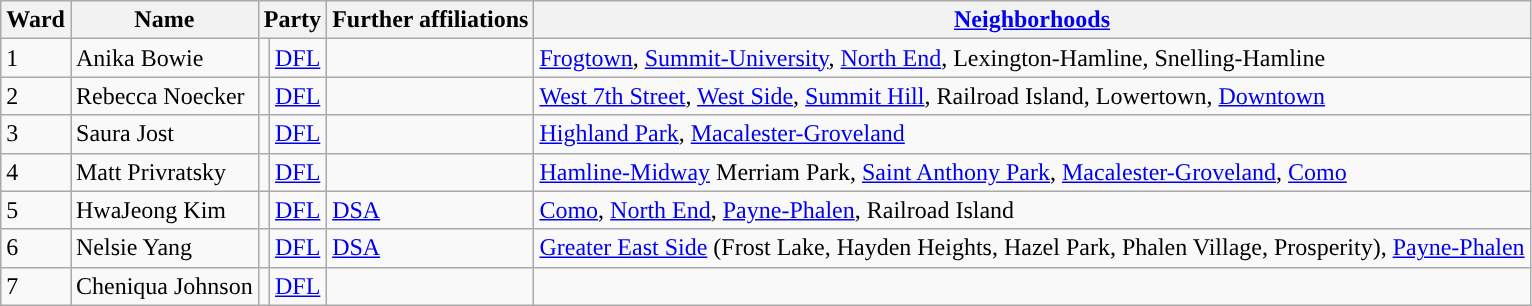<table class="wikitable sortable">
<tr>
<th>Ward</th>
<th>Name</th>
<th colspan=2>Party</th>
<th>Further affiliations</th>
<th><a href='#'>Neighborhoods</a></th>
</tr>
<tr>
<td>1</td>
<td>Anika Bowie</td>
<td style="background:"></td>
<td><a href='#'>DFL</a></td>
<td></td>
<td><a href='#'>Frogtown</a>, <a href='#'>Summit-University</a>, <a href='#'>North End</a>, Lexington-Hamline, Snelling-Hamline</td>
</tr>
<tr>
<td>2</td>
<td>Rebecca Noecker</td>
<td style="background:"></td>
<td><a href='#'>DFL</a></td>
<td></td>
<td><a href='#'>West 7th Street</a>, <a href='#'>West Side</a>, <a href='#'>Summit Hill</a>, Railroad Island, Lowertown, <a href='#'>Downtown</a></td>
</tr>
<tr>
<td>3</td>
<td>Saura Jost</td>
<td style="background:"></td>
<td><a href='#'>DFL</a></td>
<td></td>
<td><a href='#'>Highland Park</a>, <a href='#'>Macalester-Groveland</a></td>
</tr>
<tr>
<td>4</td>
<td>Matt Privratsky</td>
<td style="background:"></td>
<td><a href='#'>DFL</a></td>
<td></td>
<td><a href='#'>Hamline-Midway</a> Merriam Park, <a href='#'>Saint Anthony Park</a>, <a href='#'>Macalester-Groveland</a>, <a href='#'>Como</a></td>
</tr>
<tr>
<td>5</td>
<td>HwaJeong Kim</td>
<td style="background:"></td>
<td><a href='#'>DFL</a></td>
<td><a href='#'>DSA</a></td>
<td><a href='#'>Como</a>, <a href='#'>North End</a>, <a href='#'>Payne-Phalen</a>, Railroad Island</td>
</tr>
<tr>
<td>6</td>
<td>Nelsie Yang</td>
<td style="background:"></td>
<td><a href='#'>DFL</a></td>
<td><a href='#'>DSA</a></td>
<td><a href='#'>Greater East Side</a> (Frost Lake, Hayden Heights, Hazel Park, Phalen Village, Prosperity), <a href='#'>Payne-Phalen</a></td>
</tr>
<tr>
<td>7</td>
<td>Cheniqua Johnson</td>
<td style="background:"></td>
<td><a href='#'>DFL</a></td>
<td></td>
<td></td>
</tr>
</table>
